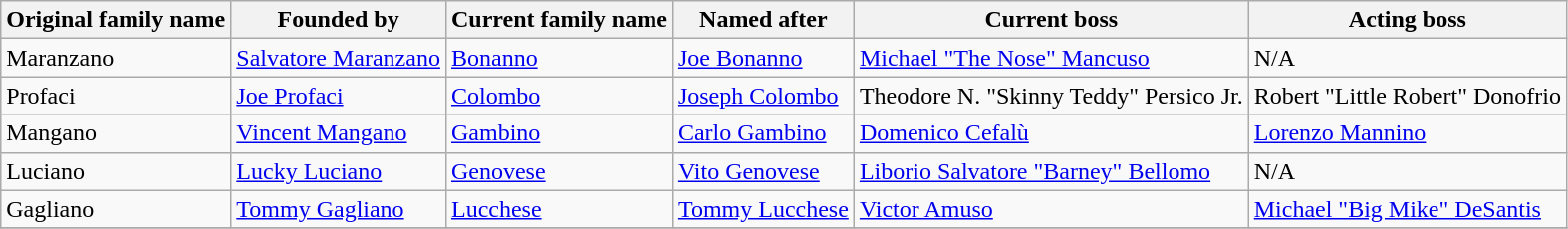<table class="sortable wikitable">
<tr>
<th>Original family name</th>
<th>Founded by</th>
<th>Current family name</th>
<th>Named after</th>
<th>Current boss</th>
<th>Acting boss</th>
</tr>
<tr>
<td>Maranzano</td>
<td><a href='#'>Salvatore Maranzano</a></td>
<td><a href='#'>Bonanno</a></td>
<td><a href='#'>Joe Bonanno</a></td>
<td><a href='#'>Michael "The Nose" Mancuso</a></td>
<td>N/A</td>
</tr>
<tr>
<td>Profaci</td>
<td><a href='#'>Joe Profaci</a></td>
<td><a href='#'>Colombo</a></td>
<td><a href='#'>Joseph Colombo</a></td>
<td>Theodore N. "Skinny Teddy" Persico Jr.</td>
<td>Robert "Little Robert" Donofrio</td>
</tr>
<tr>
<td>Mangano</td>
<td><a href='#'>Vincent Mangano</a></td>
<td><a href='#'>Gambino</a></td>
<td><a href='#'>Carlo Gambino</a></td>
<td><a href='#'>Domenico Cefalù</a></td>
<td><a href='#'>Lorenzo Mannino</a></td>
</tr>
<tr>
<td>Luciano</td>
<td><a href='#'>Lucky Luciano</a></td>
<td><a href='#'>Genovese</a></td>
<td><a href='#'>Vito Genovese</a></td>
<td><a href='#'>Liborio Salvatore "Barney" Bellomo</a></td>
<td>N/A</td>
</tr>
<tr>
<td>Gagliano</td>
<td><a href='#'>Tommy Gagliano</a></td>
<td><a href='#'>Lucchese</a></td>
<td><a href='#'>Tommy Lucchese</a></td>
<td><a href='#'>Victor Amuso</a></td>
<td><a href='#'>Michael "Big Mike" DeSantis</a></td>
</tr>
<tr>
</tr>
</table>
